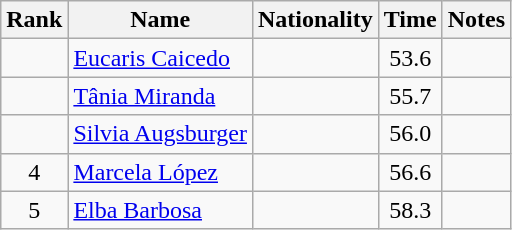<table class="wikitable sortable" style="text-align:center">
<tr>
<th>Rank</th>
<th>Name</th>
<th>Nationality</th>
<th>Time</th>
<th>Notes</th>
</tr>
<tr>
<td></td>
<td align=left><a href='#'>Eucaris Caicedo</a></td>
<td align=left></td>
<td>53.6</td>
<td></td>
</tr>
<tr>
<td></td>
<td align=left><a href='#'>Tânia Miranda</a></td>
<td align=left></td>
<td>55.7</td>
<td></td>
</tr>
<tr>
<td></td>
<td align=left><a href='#'>Silvia Augsburger</a></td>
<td align=left></td>
<td>56.0</td>
<td></td>
</tr>
<tr>
<td>4</td>
<td align=left><a href='#'>Marcela López</a></td>
<td align=left></td>
<td>56.6</td>
<td></td>
</tr>
<tr>
<td>5</td>
<td align=left><a href='#'>Elba Barbosa</a></td>
<td align=left></td>
<td>58.3</td>
<td></td>
</tr>
</table>
